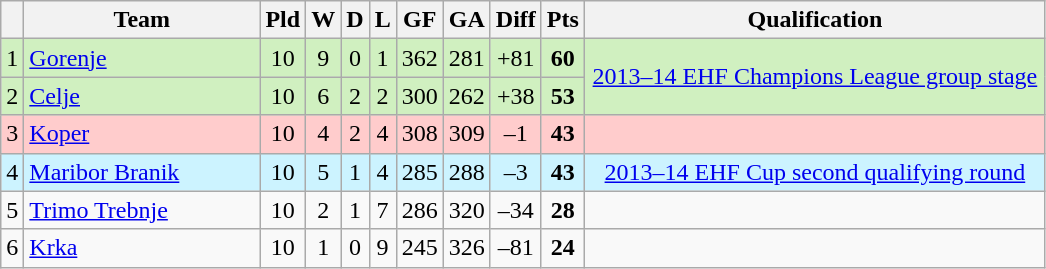<table class="wikitable sortable" style="text-align:center">
<tr>
<th></th>
<th width="150">Team</th>
<th>Pld</th>
<th>W</th>
<th>D</th>
<th>L</th>
<th>GF</th>
<th>GA</th>
<th>Diff</th>
<th>Pts</th>
<th width="300">Qualification</th>
</tr>
<tr style="background: #D0F0C0;">
<td>1</td>
<td align=left><a href='#'>Gorenje</a></td>
<td>10</td>
<td>9</td>
<td>0</td>
<td>1</td>
<td>362</td>
<td>281</td>
<td>+81</td>
<td><strong>60</strong></td>
<td rowspan="2"><a href='#'>2013–14 EHF Champions League group stage</a></td>
</tr>
<tr style="background: #D0F0C0;">
<td>2</td>
<td align=left><a href='#'>Celje</a></td>
<td>10</td>
<td>6</td>
<td>2</td>
<td>2</td>
<td>300</td>
<td>262</td>
<td>+38</td>
<td><strong>53</strong></td>
</tr>
<tr style="background: #FFCCCC;">
<td>3</td>
<td align=left><a href='#'>Koper</a></td>
<td>10</td>
<td>4</td>
<td>2</td>
<td>4</td>
<td>308</td>
<td>309</td>
<td>–1</td>
<td><strong>43</strong></td>
<td></td>
</tr>
<tr style="background: #CCF3FF;">
<td>4</td>
<td align=left><a href='#'>Maribor Branik</a></td>
<td>10</td>
<td>5</td>
<td>1</td>
<td>4</td>
<td>285</td>
<td>288</td>
<td>–3</td>
<td><strong>43</strong></td>
<td><a href='#'>2013–14 EHF Cup second qualifying round</a></td>
</tr>
<tr>
<td>5</td>
<td align=left><a href='#'>Trimo Trebnje</a></td>
<td>10</td>
<td>2</td>
<td>1</td>
<td>7</td>
<td>286</td>
<td>320</td>
<td>–34</td>
<td><strong>28</strong></td>
<td></td>
</tr>
<tr>
<td>6</td>
<td align=left><a href='#'>Krka</a></td>
<td>10</td>
<td>1</td>
<td>0</td>
<td>9</td>
<td>245</td>
<td>326</td>
<td>–81</td>
<td><strong>24</strong></td>
<td></td>
</tr>
</table>
